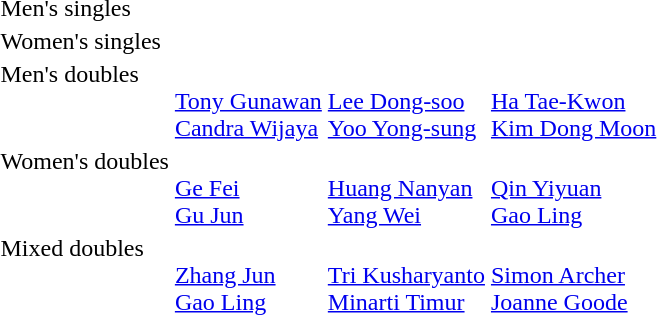<table>
<tr>
<td>Men's singles<br></td>
<td></td>
<td></td>
<td></td>
</tr>
<tr>
<td>Women's singles<br></td>
<td></td>
<td></td>
<td></td>
</tr>
<tr valign="top">
<td>Men's doubles<br></td>
<td valign="top"><br><a href='#'>Tony Gunawan</a><br><a href='#'>Candra Wijaya</a></td>
<td valign="top"><br><a href='#'>Lee Dong-soo</a><br><a href='#'>Yoo Yong-sung</a></td>
<td valign="top"><br><a href='#'>Ha Tae-Kwon</a><br><a href='#'>Kim Dong Moon</a></td>
</tr>
<tr valign="top">
<td>Women's doubles<br></td>
<td valign="top"><br><a href='#'>Ge Fei</a><br><a href='#'>Gu Jun</a></td>
<td valign="top"><br><a href='#'>Huang Nanyan</a><br><a href='#'>Yang Wei</a></td>
<td valign="top"><br><a href='#'>Qin Yiyuan</a><br><a href='#'>Gao Ling</a></td>
</tr>
<tr valign="top">
<td>Mixed doubles<br></td>
<td valign="top"><br><a href='#'>Zhang Jun</a><br><a href='#'>Gao Ling</a></td>
<td valign="top"><br><a href='#'>Tri Kusharyanto</a><br><a href='#'>Minarti Timur</a></td>
<td valign="top"><br><a href='#'>Simon Archer</a><br><a href='#'>Joanne Goode</a></td>
</tr>
</table>
